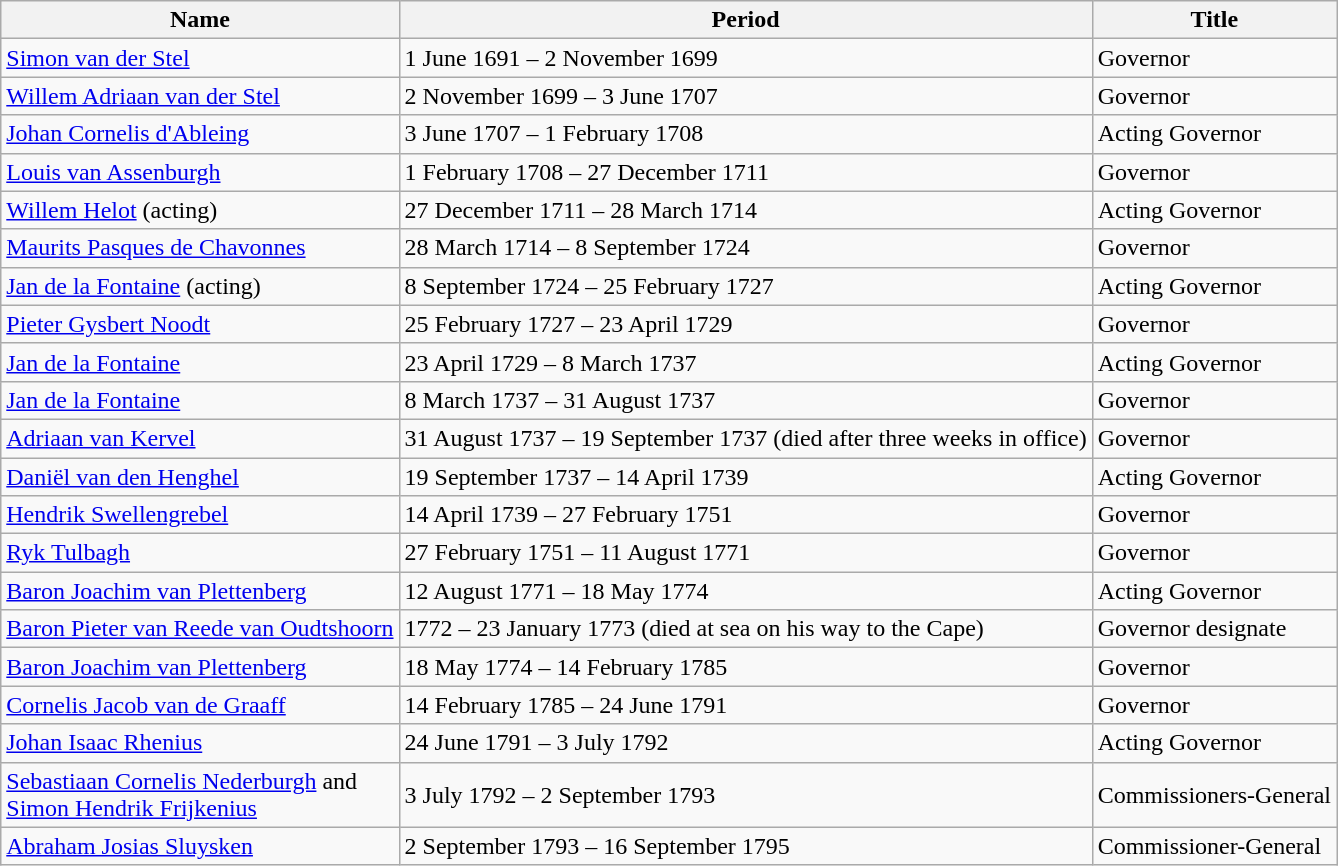<table class="wikitable">
<tr>
<th scope="col">Name</th>
<th scope="col">Period</th>
<th scope="col">Title</th>
</tr>
<tr>
<td><a href='#'>Simon van der Stel</a></td>
<td>1 June 1691 – 2 November 1699</td>
<td>Governor</td>
</tr>
<tr>
<td><a href='#'>Willem Adriaan van der Stel</a></td>
<td>2 November 1699 – 3 June 1707</td>
<td>Governor</td>
</tr>
<tr>
<td><a href='#'>Johan Cornelis d'Ableing</a></td>
<td>3 June 1707 – 1 February 1708</td>
<td>Acting Governor</td>
</tr>
<tr>
<td><a href='#'>Louis van Assenburgh</a></td>
<td>1 February 1708 – 27 December 1711</td>
<td>Governor</td>
</tr>
<tr>
<td><a href='#'>Willem Helot</a> (acting)</td>
<td>27 December 1711 – 28 March 1714</td>
<td>Acting Governor</td>
</tr>
<tr>
<td><a href='#'>Maurits Pasques de Chavonnes</a></td>
<td>28 March 1714 – 8 September 1724</td>
<td>Governor</td>
</tr>
<tr>
<td><a href='#'>Jan de la Fontaine</a> (acting)</td>
<td>8 September 1724 – 25 February 1727</td>
<td>Acting Governor</td>
</tr>
<tr>
<td><a href='#'>Pieter Gysbert Noodt</a></td>
<td>25 February 1727 – 23 April 1729</td>
<td>Governor</td>
</tr>
<tr>
<td><a href='#'>Jan de la Fontaine</a></td>
<td>23 April 1729 – 8 March 1737</td>
<td>Acting Governor</td>
</tr>
<tr>
<td><a href='#'>Jan de la Fontaine</a></td>
<td>8 March 1737 – 31 August 1737</td>
<td>Governor</td>
</tr>
<tr>
<td><a href='#'>Adriaan van Kervel</a></td>
<td>31 August 1737 – 19 September 1737 (died after three weeks in office)</td>
<td>Governor</td>
</tr>
<tr>
<td><a href='#'>Daniël van den Henghel</a></td>
<td>19 September 1737 – 14 April 1739</td>
<td>Acting Governor</td>
</tr>
<tr>
<td><a href='#'>Hendrik Swellengrebel</a></td>
<td>14 April 1739 – 27 February 1751</td>
<td>Governor</td>
</tr>
<tr>
<td><a href='#'>Ryk Tulbagh</a></td>
<td>27 February 1751 – 11 August 1771</td>
<td>Governor</td>
</tr>
<tr>
<td><a href='#'>Baron Joachim van Plettenberg</a></td>
<td>12 August 1771 – 18 May 1774</td>
<td>Acting Governor</td>
</tr>
<tr>
<td><a href='#'>Baron Pieter van Reede van Oudtshoorn</a></td>
<td>1772 – 23 January 1773 (died at sea on his way to the Cape)</td>
<td>Governor designate</td>
</tr>
<tr>
<td><a href='#'>Baron Joachim van Plettenberg</a></td>
<td>18 May 1774 – 14 February 1785</td>
<td>Governor</td>
</tr>
<tr>
<td><a href='#'>Cornelis Jacob van de Graaff</a></td>
<td>14 February 1785 – 24 June 1791</td>
<td>Governor</td>
</tr>
<tr>
<td><a href='#'>Johan Isaac Rhenius</a></td>
<td>24 June 1791 – 3 July 1792</td>
<td>Acting Governor</td>
</tr>
<tr>
<td><a href='#'>Sebastiaan Cornelis Nederburgh</a> and<br><a href='#'>Simon Hendrik Frijkenius</a></td>
<td>3 July 1792 – 2 September 1793</td>
<td>Commissioners-General</td>
</tr>
<tr>
<td><a href='#'>Abraham Josias Sluysken</a></td>
<td>2 September 1793 – 16 September 1795</td>
<td>Commissioner-General</td>
</tr>
</table>
